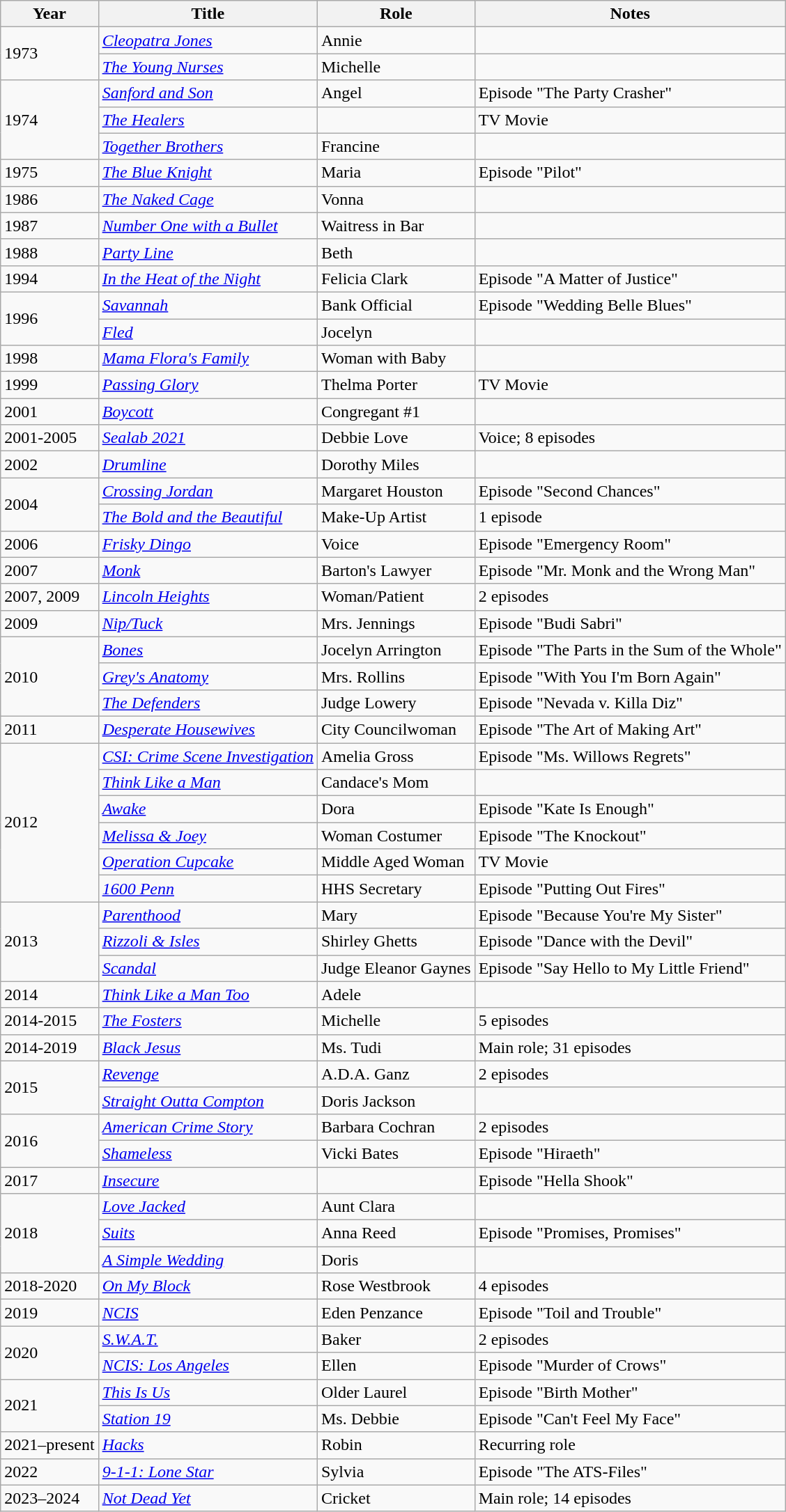<table class="wikitable">
<tr>
<th>Year</th>
<th>Title</th>
<th>Role</th>
<th>Notes</th>
</tr>
<tr>
<td rowspan="2">1973</td>
<td><em><a href='#'>Cleopatra Jones</a></em></td>
<td>Annie</td>
<td></td>
</tr>
<tr>
<td><em><a href='#'>The Young Nurses</a></em></td>
<td>Michelle</td>
<td></td>
</tr>
<tr>
<td rowspan="3">1974</td>
<td><em><a href='#'>Sanford and Son</a></em></td>
<td>Angel</td>
<td>Episode "The Party Crasher"</td>
</tr>
<tr>
<td><a href='#'><em>The Healers</em></a></td>
<td></td>
<td>TV Movie</td>
</tr>
<tr>
<td><em><a href='#'>Together Brothers</a></em></td>
<td>Francine</td>
<td></td>
</tr>
<tr>
<td>1975</td>
<td><a href='#'><em>The Blue Knight</em></a></td>
<td>Maria</td>
<td>Episode "Pilot"</td>
</tr>
<tr>
<td>1986</td>
<td><em><a href='#'>The Naked Cage</a></em></td>
<td>Vonna</td>
<td></td>
</tr>
<tr>
<td>1987</td>
<td><a href='#'><em>Number One with a Bullet</em></a></td>
<td>Waitress in Bar</td>
<td></td>
</tr>
<tr>
<td>1988</td>
<td><a href='#'><em>Party Line</em></a></td>
<td>Beth</td>
<td></td>
</tr>
<tr>
<td>1994</td>
<td><a href='#'><em>In the Heat of the Night</em></a></td>
<td>Felicia Clark</td>
<td>Episode "A Matter of Justice"</td>
</tr>
<tr>
<td rowspan="2">1996</td>
<td><a href='#'><em>Savannah</em></a></td>
<td>Bank Official</td>
<td>Episode "Wedding Belle Blues"</td>
</tr>
<tr>
<td><a href='#'><em>Fled</em></a></td>
<td>Jocelyn</td>
<td></td>
</tr>
<tr>
<td>1998</td>
<td><em><a href='#'>Mama Flora's Family</a></em></td>
<td>Woman with Baby</td>
<td></td>
</tr>
<tr>
<td>1999</td>
<td><em><a href='#'>Passing Glory</a></em></td>
<td>Thelma Porter</td>
<td>TV Movie</td>
</tr>
<tr>
<td>2001</td>
<td><a href='#'><em>Boycott</em></a></td>
<td>Congregant #1</td>
<td></td>
</tr>
<tr>
<td>2001-2005</td>
<td><em><a href='#'>Sealab 2021</a></em></td>
<td>Debbie Love</td>
<td>Voice; 8 episodes</td>
</tr>
<tr>
<td>2002</td>
<td><a href='#'><em>Drumline</em></a></td>
<td>Dorothy Miles</td>
<td></td>
</tr>
<tr>
<td rowspan="2">2004</td>
<td><em><a href='#'>Crossing Jordan</a></em></td>
<td>Margaret Houston</td>
<td>Episode "Second Chances"</td>
</tr>
<tr>
<td><em><a href='#'>The Bold and the Beautiful</a></em></td>
<td>Make-Up Artist</td>
<td>1 episode</td>
</tr>
<tr>
<td>2006</td>
<td><em><a href='#'>Frisky Dingo</a></em></td>
<td>Voice</td>
<td>Episode "Emergency Room"</td>
</tr>
<tr>
<td>2007</td>
<td><a href='#'><em>Monk</em></a></td>
<td>Barton's Lawyer</td>
<td>Episode "Mr. Monk and the Wrong Man"</td>
</tr>
<tr>
<td>2007, 2009</td>
<td><a href='#'><em>Lincoln Heights</em></a></td>
<td>Woman/Patient</td>
<td>2 episodes</td>
</tr>
<tr>
<td>2009</td>
<td><em><a href='#'>Nip/Tuck</a></em></td>
<td>Mrs. Jennings</td>
<td>Episode "Budi Sabri"</td>
</tr>
<tr>
<td rowspan="3">2010</td>
<td><a href='#'><em>Bones</em></a></td>
<td>Jocelyn Arrington</td>
<td>Episode "The Parts in the Sum of the Whole"</td>
</tr>
<tr>
<td><em><a href='#'>Grey's Anatomy</a></em></td>
<td>Mrs. Rollins</td>
<td>Episode "With You I'm Born Again"</td>
</tr>
<tr>
<td><a href='#'><em>The Defenders</em></a></td>
<td>Judge Lowery</td>
<td>Episode "Nevada v. Killa Diz"</td>
</tr>
<tr>
<td>2011</td>
<td><em><a href='#'>Desperate Housewives</a></em></td>
<td>City Councilwoman</td>
<td>Episode "The Art of Making Art"</td>
</tr>
<tr>
<td rowspan="6">2012</td>
<td><em><a href='#'>CSI: Crime Scene Investigation</a></em></td>
<td>Amelia Gross</td>
<td>Episode "Ms. Willows Regrets"</td>
</tr>
<tr>
<td><em><a href='#'>Think Like a Man</a></em></td>
<td>Candace's Mom</td>
<td></td>
</tr>
<tr>
<td><a href='#'><em>Awake</em></a></td>
<td>Dora</td>
<td>Episode "Kate Is Enough"</td>
</tr>
<tr>
<td><em><a href='#'>Melissa & Joey</a></em></td>
<td>Woman Costumer</td>
<td>Episode "The Knockout"</td>
</tr>
<tr>
<td><a href='#'><em>Operation Cupcake</em></a></td>
<td>Middle Aged Woman</td>
<td>TV Movie</td>
</tr>
<tr>
<td><em><a href='#'>1600 Penn</a></em></td>
<td>HHS Secretary</td>
<td>Episode "Putting Out Fires"</td>
</tr>
<tr>
<td rowspan="3">2013</td>
<td><a href='#'><em>Parenthood</em></a></td>
<td>Mary</td>
<td>Episode "Because You're My Sister"</td>
</tr>
<tr>
<td><em><a href='#'>Rizzoli & Isles</a></em></td>
<td>Shirley Ghetts</td>
<td>Episode "Dance with the Devil"</td>
</tr>
<tr>
<td><a href='#'><em>Scandal</em></a></td>
<td>Judge Eleanor Gaynes</td>
<td>Episode "Say Hello to My Little Friend"</td>
</tr>
<tr>
<td>2014</td>
<td><em><a href='#'>Think Like a Man Too</a></em></td>
<td>Adele</td>
<td></td>
</tr>
<tr>
<td>2014-2015</td>
<td><a href='#'><em>The Fosters</em></a></td>
<td>Michelle</td>
<td>5 episodes</td>
</tr>
<tr>
<td>2014-2019</td>
<td><a href='#'><em>Black Jesus</em></a></td>
<td>Ms. Tudi</td>
<td>Main role; 31 episodes</td>
</tr>
<tr>
<td rowspan="2">2015</td>
<td><a href='#'><em>Revenge</em></a></td>
<td>A.D.A. Ganz</td>
<td>2 episodes</td>
</tr>
<tr>
<td><a href='#'><em>Straight Outta Compton</em></a></td>
<td>Doris Jackson</td>
<td></td>
</tr>
<tr>
<td rowspan="2">2016</td>
<td><em><a href='#'>American Crime Story</a></em></td>
<td>Barbara Cochran</td>
<td>2 episodes</td>
</tr>
<tr>
<td><a href='#'><em>Shameless</em></a></td>
<td>Vicki Bates</td>
<td>Episode "Hiraeth"</td>
</tr>
<tr>
<td>2017</td>
<td><a href='#'><em>Insecure</em></a></td>
<td></td>
<td>Episode "Hella Shook"</td>
</tr>
<tr>
<td rowspan="3">2018</td>
<td><em><a href='#'>Love Jacked</a></em></td>
<td>Aunt Clara</td>
<td></td>
</tr>
<tr>
<td><a href='#'><em>Suits</em></a></td>
<td>Anna Reed</td>
<td>Episode "Promises, Promises"</td>
</tr>
<tr>
<td><em><a href='#'>A Simple Wedding</a></em></td>
<td>Doris</td>
<td></td>
</tr>
<tr>
<td>2018-2020</td>
<td><em><a href='#'>On My Block</a></em></td>
<td>Rose Westbrook</td>
<td>4 episodes</td>
</tr>
<tr>
<td>2019</td>
<td><a href='#'><em>NCIS</em></a></td>
<td>Eden Penzance</td>
<td>Episode "Toil and Trouble"</td>
</tr>
<tr>
<td rowspan="2">2020</td>
<td><a href='#'><em>S.W.A.T.</em></a></td>
<td>Baker</td>
<td>2 episodes</td>
</tr>
<tr>
<td><em><a href='#'>NCIS: Los Angeles</a></em></td>
<td>Ellen</td>
<td>Episode "Murder of Crows"</td>
</tr>
<tr>
<td rowspan="2">2021</td>
<td><em><a href='#'>This Is Us</a></em></td>
<td>Older Laurel</td>
<td>Episode "Birth Mother"</td>
</tr>
<tr>
<td><em><a href='#'>Station 19</a></em></td>
<td>Ms. Debbie</td>
<td>Episode "Can't Feel My Face"</td>
</tr>
<tr>
<td>2021–present</td>
<td><a href='#'><em>Hacks</em></a></td>
<td>Robin</td>
<td>Recurring role</td>
</tr>
<tr>
<td>2022</td>
<td><em><a href='#'>9-1-1: Lone Star</a></em></td>
<td>Sylvia</td>
<td>Episode "The ATS-Files"</td>
</tr>
<tr>
<td>2023–2024</td>
<td><em><a href='#'>Not Dead Yet</a></em></td>
<td>Cricket</td>
<td>Main role; 14 episodes</td>
</tr>
</table>
